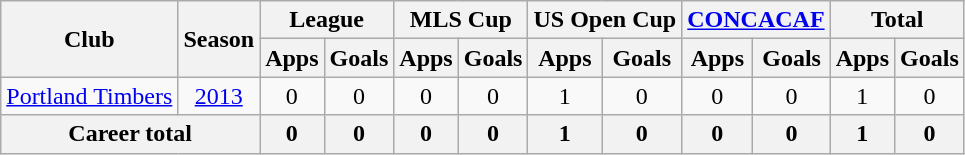<table class="wikitable" style="text-align: center;">
<tr>
<th rowspan="2">Club</th>
<th rowspan="2">Season</th>
<th colspan="2">League</th>
<th colspan="2">MLS Cup</th>
<th colspan="2">US Open Cup</th>
<th colspan="2"><a href='#'>CONCACAF</a></th>
<th colspan="2">Total</th>
</tr>
<tr>
<th>Apps</th>
<th>Goals</th>
<th>Apps</th>
<th>Goals</th>
<th>Apps</th>
<th>Goals</th>
<th>Apps</th>
<th>Goals</th>
<th>Apps</th>
<th>Goals</th>
</tr>
<tr>
<td rowspan="1"><a href='#'>Portland Timbers</a></td>
<td><a href='#'>2013</a></td>
<td>0</td>
<td>0</td>
<td>0</td>
<td>0</td>
<td>1</td>
<td>0</td>
<td>0</td>
<td>0</td>
<td>1</td>
<td>0</td>
</tr>
<tr>
<th colspan="2">Career total</th>
<th>0</th>
<th>0</th>
<th>0</th>
<th>0</th>
<th>1</th>
<th>0</th>
<th>0</th>
<th>0</th>
<th>1</th>
<th>0</th>
</tr>
</table>
